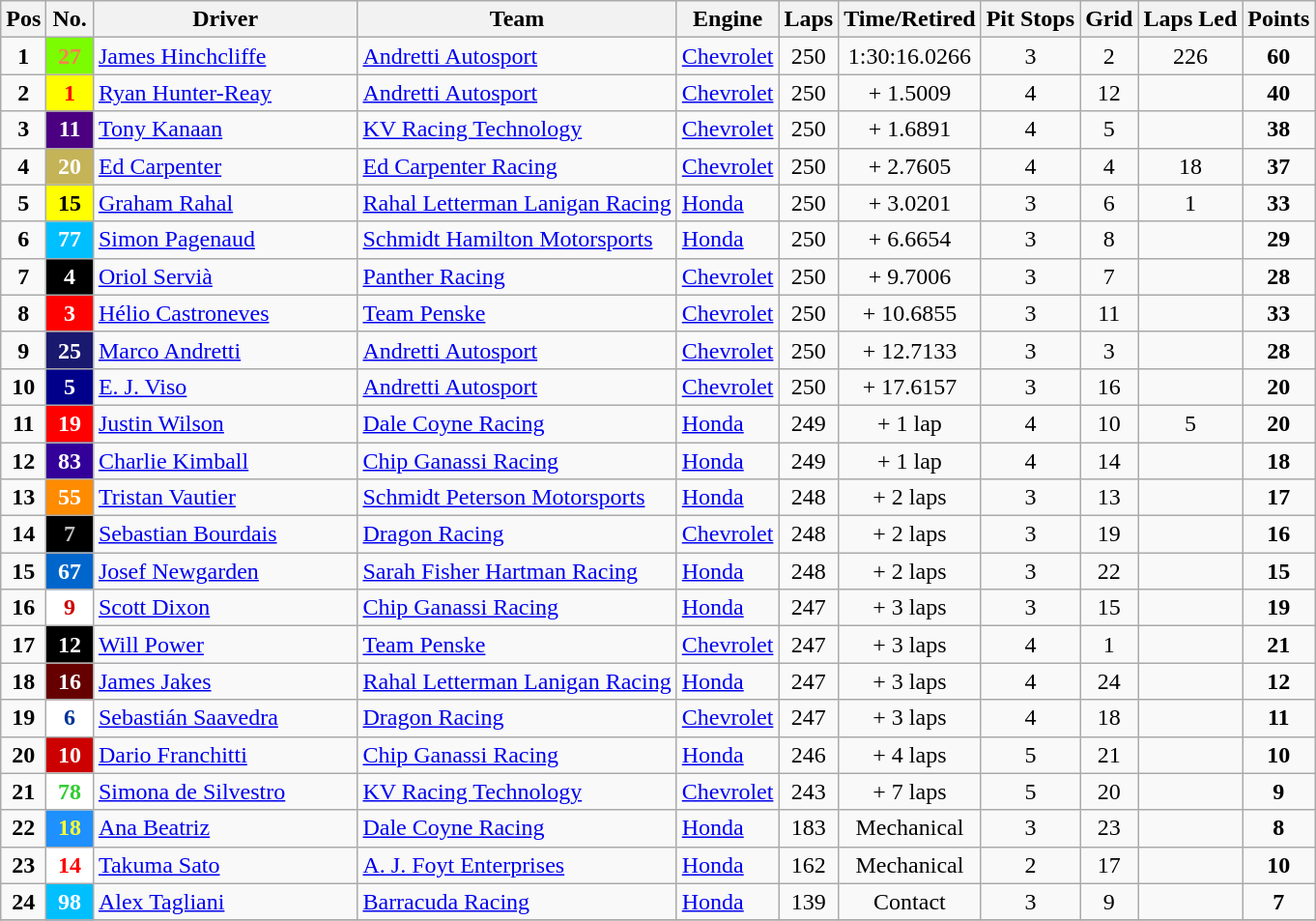<table class="wikitable" "style=font-size=95%">
<tr>
<th>Pos</th>
<th>No.</th>
<th>Driver</th>
<th>Team</th>
<th>Engine</th>
<th>Laps</th>
<th>Time/Retired</th>
<th>Pit Stops</th>
<th>Grid</th>
<th>Laps Led</th>
<th>Points</th>
</tr>
<tr>
<td align="center"><strong>1</strong></td>
<td style="background:lawngreen; color:coral;" align="center"><strong>27</strong></td>
<td> <a href='#'>James Hinchcliffe</a></td>
<td><a href='#'>Andretti Autosport</a></td>
<td><a href='#'>Chevrolet</a></td>
<td align="center">250</td>
<td align="center">1:30:16.0266</td>
<td align="center">3</td>
<td align="center">2</td>
<td align="center">226</td>
<td align="center"><strong>60</strong></td>
</tr>
<tr>
<td align="center"><strong>2</strong></td>
<td style="background:yellow; color:red;" align="center"><strong>1</strong></td>
<td> <a href='#'>Ryan Hunter-Reay</a></td>
<td><a href='#'>Andretti Autosport</a></td>
<td><a href='#'>Chevrolet</a></td>
<td align="center">250</td>
<td align="center">+ 1.5009</td>
<td align="center">4</td>
<td align="center">12</td>
<td align="center"></td>
<td align="center"><strong>40</strong></td>
</tr>
<tr>
<td align="center"><strong>3</strong></td>
<td style="background:indigo; color:white;" align="center"><strong>11</strong></td>
<td> <a href='#'>Tony Kanaan</a></td>
<td><a href='#'>KV Racing Technology</a></td>
<td><a href='#'>Chevrolet</a></td>
<td align="center">250</td>
<td align="center">+ 1.6891</td>
<td align="center">4</td>
<td align="center">5</td>
<td align="center"></td>
<td align="center"><strong>38</strong></td>
</tr>
<tr>
<td align="center"><strong>4</strong></td>
<td style="background:#C5B358; color:white;" align="center"><strong>20</strong></td>
<td> <a href='#'>Ed Carpenter</a></td>
<td><a href='#'>Ed Carpenter Racing</a></td>
<td><a href='#'>Chevrolet</a></td>
<td align="center">250</td>
<td align="center">+ 2.7605</td>
<td align="center">4</td>
<td align="center">4</td>
<td align="center">18</td>
<td align="center"><strong>37</strong></td>
</tr>
<tr>
<td align="center"><strong>5</strong></td>
<td style="background:yellow; color:black;" align="center"><strong>15</strong></td>
<td> <a href='#'>Graham Rahal</a></td>
<td><a href='#'>Rahal Letterman Lanigan Racing</a></td>
<td><a href='#'>Honda</a></td>
<td align="center">250</td>
<td align="center">+ 3.0201</td>
<td align="center">3</td>
<td align="center">6</td>
<td align="center">1</td>
<td align="center"><strong>33</strong></td>
</tr>
<tr>
<td align="center"><strong>6</strong></td>
<td style="background:deepskyblue; color:white;" align="center"><strong>77</strong></td>
<td> <a href='#'>Simon Pagenaud</a></td>
<td><a href='#'>Schmidt Hamilton Motorsports</a></td>
<td><a href='#'>Honda</a></td>
<td align="center">250</td>
<td align="center">+ 6.6654</td>
<td align="center">3</td>
<td align="center">8</td>
<td align="center"></td>
<td align="center"><strong>29</strong></td>
</tr>
<tr>
<td align="center"><strong>7</strong></td>
<td style="background:black; color:white;" align="center"><strong>4</strong></td>
<td> <a href='#'>Oriol Servià</a></td>
<td><a href='#'>Panther Racing</a></td>
<td><a href='#'>Chevrolet</a></td>
<td align=center>250</td>
<td align=center>+ 9.7006</td>
<td align=center>3</td>
<td align=center>7</td>
<td align=center></td>
<td align=center><strong>28</strong></td>
</tr>
<tr>
<td align="center"><strong>8</strong></td>
<td style="background:red; color:white;" align="center"><strong>3</strong></td>
<td> <a href='#'>Hélio Castroneves</a></td>
<td><a href='#'>Team Penske</a></td>
<td><a href='#'>Chevrolet</a></td>
<td align="center">250</td>
<td align="center">+ 10.6855</td>
<td align="center">3</td>
<td align="center">11</td>
<td align="center"></td>
<td align="center"><strong>33</strong></td>
</tr>
<tr>
<td align="center"><strong>9</strong></td>
<td style="background:midnightblue; color:white;" align="center"><strong>25</strong></td>
<td> <a href='#'>Marco Andretti</a></td>
<td><a href='#'>Andretti Autosport</a></td>
<td><a href='#'>Chevrolet</a></td>
<td align="center">250</td>
<td align="center">+ 12.7133</td>
<td align="center">3</td>
<td align="center">3</td>
<td align="center"></td>
<td align="center"><strong>28</strong></td>
</tr>
<tr>
<td align="center"><strong>10</strong></td>
<td style="background:darkblue; color:white;" align="center"><strong>5</strong></td>
<td> <a href='#'>E. J. Viso</a></td>
<td><a href='#'>Andretti Autosport</a></td>
<td><a href='#'>Chevrolet</a></td>
<td align="center">250</td>
<td align="center">+ 17.6157</td>
<td align="center">3</td>
<td align="center">16</td>
<td align="center"></td>
<td align="center"><strong>20</strong></td>
</tr>
<tr>
<td align="center"><strong>11</strong></td>
<td style="background:red; color:white;" align="center"><strong>19</strong></td>
<td> <a href='#'>Justin Wilson</a></td>
<td><a href='#'>Dale Coyne Racing</a></td>
<td><a href='#'>Honda</a></td>
<td align="center">249</td>
<td align="center">+ 1 lap</td>
<td align="center">4</td>
<td align="center">10</td>
<td align="center">5</td>
<td align="center"><strong>20</strong></td>
</tr>
<tr>
<td align="center"><strong>12</strong></td>
<td style="background:#330099; color:white;" align="center"><strong>83</strong></td>
<td> <a href='#'>Charlie Kimball</a></td>
<td><a href='#'>Chip Ganassi Racing</a></td>
<td><a href='#'>Honda</a></td>
<td align="center">249</td>
<td align="center">+ 1 lap</td>
<td align="center">4</td>
<td align="center">14</td>
<td align="center"></td>
<td align="center"><strong>18</strong></td>
</tr>
<tr>
<td align="center"><strong>13</strong></td>
<td style="background:darkorange; color:white;" align="center"><strong>55</strong></td>
<td> <a href='#'>Tristan Vautier</a></td>
<td><a href='#'>Schmidt Peterson Motorsports</a></td>
<td><a href='#'>Honda</a></td>
<td align="center">248</td>
<td align="center">+ 2 laps</td>
<td align="center">3</td>
<td align="center">13</td>
<td align="center"></td>
<td align="center"><strong>17</strong></td>
</tr>
<tr>
<td align="center"><strong>14</strong></td>
<td style="background:black; color:silver;" align="center"><strong>7</strong></td>
<td> <a href='#'>Sebastian Bourdais</a></td>
<td><a href='#'>Dragon Racing</a></td>
<td><a href='#'>Chevrolet</a></td>
<td align="center">248</td>
<td align="center">+ 2 laps</td>
<td align="center">3</td>
<td align="center">19</td>
<td align="center"></td>
<td align="center"><strong>16</strong></td>
</tr>
<tr>
<td align="center"><strong>15</strong></td>
<td style="background:#0066CC; color:white;" align="center"><strong>67</strong></td>
<td> <a href='#'>Josef Newgarden</a></td>
<td><a href='#'>Sarah Fisher Hartman Racing</a></td>
<td><a href='#'>Honda</a></td>
<td align="center">248</td>
<td align="center">+ 2 laps</td>
<td align="center">3</td>
<td align="center">22</td>
<td align="center"></td>
<td align="center"><strong>15</strong></td>
</tr>
<tr>
<td align="center"><strong>16</strong></td>
<td style="background:white; color:#CC0000;" align="center"><strong>9</strong></td>
<td> <a href='#'>Scott Dixon</a></td>
<td><a href='#'>Chip Ganassi Racing</a></td>
<td><a href='#'>Honda</a></td>
<td align="center">247</td>
<td align="center">+ 3 laps</td>
<td align="center">3</td>
<td align="center">15</td>
<td align="center"></td>
<td align="center"><strong>19</strong></td>
</tr>
<tr>
<td align="center"><strong>17</strong></td>
<td style="background:black; color:white;" align="center"><strong>12</strong></td>
<td> <a href='#'>Will Power</a></td>
<td><a href='#'>Team Penske</a></td>
<td><a href='#'>Chevrolet</a></td>
<td align="center">247</td>
<td align="center">+ 3 laps</td>
<td align="center">4</td>
<td align="center">1</td>
<td align="center"></td>
<td align="center"><strong>21</strong></td>
</tr>
<tr>
<td align="center"><strong>18</strong></td>
<td style="background:#660000; color:white;" align="center"><strong>16</strong></td>
<td> <a href='#'>James Jakes</a></td>
<td><a href='#'>Rahal Letterman Lanigan Racing</a></td>
<td><a href='#'>Honda</a></td>
<td align="center">247</td>
<td align="center">+ 3 laps</td>
<td align="center">4</td>
<td align="center">24</td>
<td align="center"></td>
<td align="center"><strong>12</strong></td>
</tr>
<tr>
<td align="center"><strong>19</strong></td>
<td style="background:white; color:#003399;" align="center"><strong>6</strong></td>
<td> <a href='#'>Sebastián Saavedra</a></td>
<td><a href='#'>Dragon Racing</a></td>
<td><a href='#'>Chevrolet</a></td>
<td align="center">247</td>
<td align="center">+ 3 laps</td>
<td align="center">4</td>
<td align="center">18</td>
<td align="center"></td>
<td align="center"><strong>11</strong></td>
</tr>
<tr>
<td align="center"><strong>20</strong></td>
<td style="background:#CC0000; color:white;" align="center"><strong>10</strong></td>
<td> <a href='#'>Dario Franchitti</a></td>
<td><a href='#'>Chip Ganassi Racing</a></td>
<td><a href='#'>Honda</a></td>
<td align="center">246</td>
<td align="center">+ 4 laps</td>
<td align="center">5</td>
<td align="center">21</td>
<td align="center"></td>
<td align="center"><strong>10</strong></td>
</tr>
<tr>
<td align="center"><strong>21</strong></td>
<td style="background:white; color:limegreen;" align="center" width="25"><strong>78</strong></td>
<td width="175"> <a href='#'>Simona de Silvestro</a></td>
<td><a href='#'>KV Racing Technology</a></td>
<td><a href='#'>Chevrolet</a></td>
<td align="center">243</td>
<td align="center">+ 7 laps</td>
<td align="center">5</td>
<td align="center">20</td>
<td align="center"></td>
<td align="center"><strong>9</strong></td>
</tr>
<tr>
<td align="center"><strong>22</strong></td>
<td style="background:dodgerblue; color:#FFFF33;" align="center"><strong>18</strong></td>
<td> <a href='#'>Ana Beatriz</a></td>
<td><a href='#'>Dale Coyne Racing</a></td>
<td><a href='#'>Honda</a></td>
<td align=center>183</td>
<td align=center>Mechanical</td>
<td align=center>3</td>
<td align=center>23</td>
<td align=center></td>
<td align=center><strong>8</strong></td>
</tr>
<tr>
<td align="center"><strong>23</strong></td>
<td style="background:white; color:red;" align="center"><strong>14</strong></td>
<td> <a href='#'>Takuma Sato</a></td>
<td><a href='#'>A. J. Foyt Enterprises</a></td>
<td><a href='#'>Honda</a></td>
<td align="center">162</td>
<td align="center">Mechanical</td>
<td align="center">2</td>
<td align="center">17</td>
<td align="center"></td>
<td align="center"><strong>10</strong></td>
</tr>
<tr>
<td align="center"><strong>24</strong></td>
<td style="background:deepskyblue; color:white;" align="center"><strong>98</strong></td>
<td> <a href='#'>Alex Tagliani</a></td>
<td><a href='#'>Barracuda Racing</a></td>
<td><a href='#'>Honda</a></td>
<td align="center">139</td>
<td align="center">Contact</td>
<td align="center">3</td>
<td align="center">9</td>
<td align="center"></td>
<td align="center"><strong>7</strong></td>
</tr>
<tr>
</tr>
</table>
